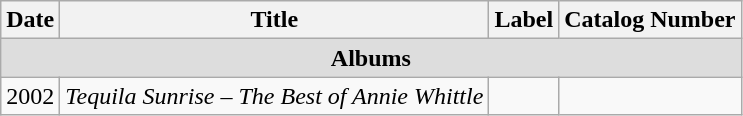<table class="wikitable">
<tr>
<th style="text-align:center; vertical-align:top;">Date</th>
<th style="text-align:center; vertical-align:top;">Title</th>
<th style="text-align:center; vertical-align:top;">Label</th>
<th style="text-align:center; vertical-align:top;">Catalog Number</th>
</tr>
<tr style="background:#ddd;">
<td colspan="7" style="text-align:center;"><strong>Albums</strong></td>
</tr>
<tr>
<td style="text-align:left;">2002</td>
<td style="text-align:left;"><em>Tequila Sunrise – The Best of Annie Whittle</em></td>
<td style="text-align:left;"></td>
<td style="text-align:left;"></td>
</tr>
</table>
